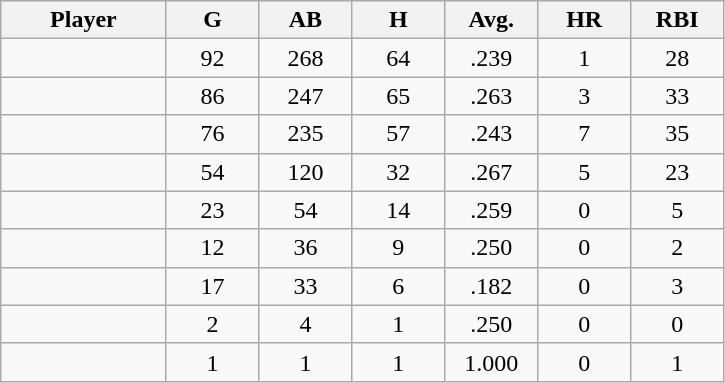<table class="wikitable sortable">
<tr>
<th bgcolor="#DDDDFF" width="16%">Player</th>
<th bgcolor="#DDDDFF" width="9%">G</th>
<th bgcolor="#DDDDFF" width="9%">AB</th>
<th bgcolor="#DDDDFF" width="9%">H</th>
<th bgcolor="#DDDDFF" width="9%">Avg.</th>
<th bgcolor="#DDDDFF" width="9%">HR</th>
<th bgcolor="#DDDDFF" width="9%">RBI</th>
</tr>
<tr align="center">
<td></td>
<td>92</td>
<td>268</td>
<td>64</td>
<td>.239</td>
<td>1</td>
<td>28</td>
</tr>
<tr align="center">
<td></td>
<td>86</td>
<td>247</td>
<td>65</td>
<td>.263</td>
<td>3</td>
<td>33</td>
</tr>
<tr align="center">
<td></td>
<td>76</td>
<td>235</td>
<td>57</td>
<td>.243</td>
<td>7</td>
<td>35</td>
</tr>
<tr align="center">
<td></td>
<td>54</td>
<td>120</td>
<td>32</td>
<td>.267</td>
<td>5</td>
<td>23</td>
</tr>
<tr align="center">
<td></td>
<td>23</td>
<td>54</td>
<td>14</td>
<td>.259</td>
<td>0</td>
<td>5</td>
</tr>
<tr align="center">
<td></td>
<td>12</td>
<td>36</td>
<td>9</td>
<td>.250</td>
<td>0</td>
<td>2</td>
</tr>
<tr align=center>
<td></td>
<td>17</td>
<td>33</td>
<td>6</td>
<td>.182</td>
<td>0</td>
<td>3</td>
</tr>
<tr align="center">
<td></td>
<td>2</td>
<td>4</td>
<td>1</td>
<td>.250</td>
<td>0</td>
<td>0</td>
</tr>
<tr align="center">
<td></td>
<td>1</td>
<td>1</td>
<td>1</td>
<td>1.000</td>
<td>0</td>
<td>1</td>
</tr>
</table>
